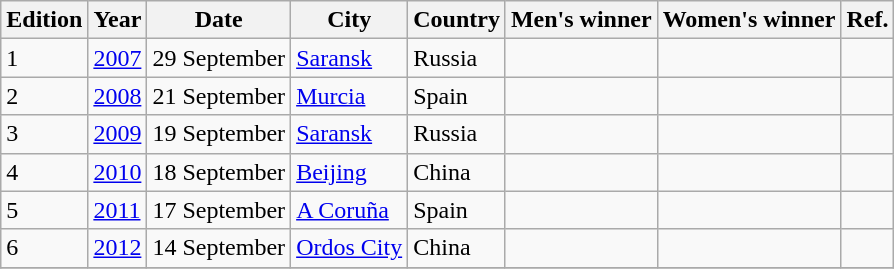<table class="wikitable sortable">
<tr>
<th>Edition</th>
<th>Year</th>
<th>Date</th>
<th>City</th>
<th>Country</th>
<th>Men's winner</th>
<th>Women's winner</th>
<th>Ref.</th>
</tr>
<tr>
<td>1</td>
<td><a href='#'>2007</a></td>
<td>29 September</td>
<td><a href='#'>Saransk</a></td>
<td>Russia</td>
<td align=left></td>
<td align=left></td>
<td></td>
</tr>
<tr>
<td>2</td>
<td><a href='#'>2008</a></td>
<td>21 September</td>
<td><a href='#'>Murcia</a></td>
<td>Spain</td>
<td align=left></td>
<td align=left></td>
<td></td>
</tr>
<tr>
<td>3</td>
<td><a href='#'>2009</a></td>
<td>19 September</td>
<td><a href='#'>Saransk</a></td>
<td>Russia</td>
<td align=left></td>
<td align=left></td>
<td></td>
</tr>
<tr>
<td>4</td>
<td><a href='#'>2010</a></td>
<td>18 September</td>
<td><a href='#'>Beijing</a></td>
<td>China</td>
<td align=left></td>
<td align=left></td>
<td></td>
</tr>
<tr>
<td>5</td>
<td><a href='#'>2011</a></td>
<td>17 September</td>
<td><a href='#'>A Coruña</a></td>
<td>Spain</td>
<td align=left></td>
<td align=left></td>
<td></td>
</tr>
<tr>
<td>6</td>
<td><a href='#'>2012</a></td>
<td>14 September</td>
<td><a href='#'>Ordos City</a></td>
<td>China</td>
<td align=left></td>
<td align=left></td>
<td></td>
</tr>
<tr>
</tr>
</table>
